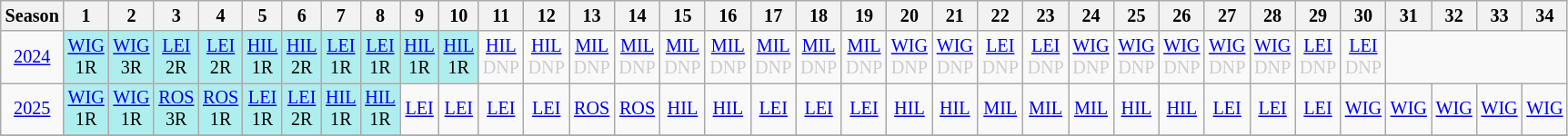<table class="wikitable" style="width:50%; margin:0; font-size:84%">
<tr>
<th>Season</th>
<th>1</th>
<th>2</th>
<th>3</th>
<th>4</th>
<th>5</th>
<th>6</th>
<th>7</th>
<th>8</th>
<th>9</th>
<th>10</th>
<th>11</th>
<th>12</th>
<th>13</th>
<th>14</th>
<th>15</th>
<th>16</th>
<th>17</th>
<th>18</th>
<th>19</th>
<th>20</th>
<th>21</th>
<th>22</th>
<th>23</th>
<th>24</th>
<th>25</th>
<th>26</th>
<th>27</th>
<th>28</th>
<th>29</th>
<th>30</th>
<th>31</th>
<th>32</th>
<th>33</th>
<th>34</th>
</tr>
<tr>
<td style="text-align:center; "background:#efefef;"><a href='#'>2024</a></td>
<td style="text-align:center; background:#afeeee;"><a href='#'>WIG</a><br>1R</td>
<td style="text-align:center; background:#afeeee;"><a href='#'>WIG</a><br>3R</td>
<td style="text-align:center; background:#afeeee;"><a href='#'>LEI</a><br>2R</td>
<td style="text-align:center; background:#afeeee;"><a href='#'>LEI</a><br>2R</td>
<td style="text-align:center; background:#afeeee;"><a href='#'>HIL</a><br>1R</td>
<td style="text-align:center; background:#afeeee;"><a href='#'>HIL</a><br>2R</td>
<td style="text-align:center; background:#afeeee;"><a href='#'>LEI</a><br>1R</td>
<td style="text-align:center; background:#afeeee;"><a href='#'>LEI</a><br>1R</td>
<td style="text-align:center; background:#afeeee;"><a href='#'>HIL</a><br>1R</td>
<td style="text-align:center; background:#afeeee;"><a href='#'>HIL</a><br>1R</td>
<td style="text-align:center; color:#ccc;"><a href='#'>HIL</a><br>DNP</td>
<td style="text-align:center; color:#ccc;"><a href='#'>HIL</a><br>DNP</td>
<td style="text-align:center; color:#ccc;"><a href='#'>MIL</a><br>DNP</td>
<td style="text-align:center; color:#ccc;"><a href='#'>MIL</a><br>DNP</td>
<td style="text-align:center; color:#ccc;"><a href='#'>MIL</a><br>DNP</td>
<td style="text-align:center; color:#ccc;"><a href='#'>MIL</a><br>DNP</td>
<td style="text-align:center; color:#ccc;"><a href='#'>MIL</a><br>DNP</td>
<td style="text-align:center; color:#ccc;"><a href='#'>MIL</a><br>DNP</td>
<td style="text-align:center; color:#ccc;"><a href='#'>MIL</a><br>DNP</td>
<td style="text-align:center; color:#ccc;"><a href='#'>WIG</a><br>DNP</td>
<td style="text-align:center; color:#ccc;"><a href='#'>WIG</a><br>DNP</td>
<td style="text-align:center; color:#ccc;"><a href='#'>LEI</a><br>DNP</td>
<td style="text-align:center; color:#ccc;"><a href='#'>LEI</a><br>DNP</td>
<td style="text-align:center; color:#ccc;"><a href='#'>WIG</a><br>DNP</td>
<td style="text-align:center; color:#ccc;"><a href='#'>WIG</a><br>DNP</td>
<td style="text-align:center; color:#ccc;"><a href='#'>WIG</a><br>DNP</td>
<td style="text-align:center; color:#ccc;"><a href='#'>WIG</a><br>DNP</td>
<td style="text-align:center; color:#ccc;"><a href='#'>WIG</a><br>DNP</td>
<td style="text-align:center; color:#ccc;"><a href='#'>LEI</a><br>DNP</td>
<td style="text-align:center; color:#ccc;"><a href='#'>LEI</a><br>DNP</td>
</tr>
<tr>
<td style="text-align:center; "background:#efefef;"><a href='#'>2025</a></td>
<td style="text-align:center; background:#afeeee;"><a href='#'>WIG</a><br>1R</td>
<td style="text-align:center; background:#afeeee;"><a href='#'>WIG</a><br>1R</td>
<td style="text-align:center; background:#afeeee;"><a href='#'>ROS</a><br>3R</td>
<td style="text-align:center; background:#afeeee;"><a href='#'>ROS</a><br>1R</td>
<td style="text-align:center; background:#afeeee;"><a href='#'>LEI</a><br>1R</td>
<td style="text-align:center; background:#afeeee;"><a href='#'>LEI</a><br>2R</td>
<td style="text-align:center; background:#afeeee;"><a href='#'>HIL</a><br>1R</td>
<td style="text-align:center; background:#afeeee;"><a href='#'>HIL</a><br>1R</td>
<td style="text-align:center; background:#;"><a href='#'>LEI</a><br></td>
<td style="text-align:center; background:#;"><a href='#'>LEI</a><br></td>
<td style="text-align:center; background:#;"><a href='#'>LEI</a><br></td>
<td style="text-align:center; background:#;"><a href='#'>LEI</a><br></td>
<td style="text-align:center; background:#;"><a href='#'>ROS</a><br></td>
<td style="text-align:center; background:#;"><a href='#'>ROS</a><br></td>
<td style="text-align:center; background:#;"><a href='#'>HIL</a><br></td>
<td style="text-align:center; background:#;"><a href='#'>HIL</a><br></td>
<td style="text-align:center; background:#;"><a href='#'>LEI</a><br></td>
<td style="text-align:center; background:#;"><a href='#'>LEI</a><br></td>
<td style="text-align:center; background:#;"><a href='#'>LEI</a><br></td>
<td style="text-align:center; background:#;"><a href='#'>HIL</a><br></td>
<td style="text-align:center; background:#;"><a href='#'>HIL</a><br></td>
<td style="text-align:center; background:#;"><a href='#'>MIL</a><br></td>
<td style="text-align:center; background:#;"><a href='#'>MIL</a><br></td>
<td style="text-align:center; background:#;"><a href='#'>MIL</a><br></td>
<td style="text-align:center; background:#;"><a href='#'>HIL</a><br></td>
<td style="text-align:center; background:#;"><a href='#'>HIL</a><br></td>
<td style="text-align:center; background:#;"><a href='#'>LEI</a><br></td>
<td style="text-align:center; background:#;"><a href='#'>LEI</a><br></td>
<td style="text-align:center; background:#;"><a href='#'>LEI</a><br></td>
<td style="text-align:center; background:#;"><a href='#'>WIG</a><br></td>
<td style="text-align:center; background:#;"><a href='#'>WIG</a><br></td>
<td style="text-align:center; background:#;"><a href='#'>WIG</a><br></td>
<td style="text-align:center; background:#;"><a href='#'>WIG</a><br></td>
<td style="text-align:center; background:#;"><a href='#'>WIG</a><br></td>
</tr>
<tr>
</tr>
</table>
